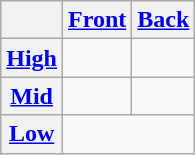<table class="wikitable" style="text-align:center">
<tr>
<th></th>
<th><a href='#'>Front</a></th>
<th><a href='#'>Back</a></th>
</tr>
<tr>
<th><a href='#'>High</a></th>
<td> </td>
<td> </td>
</tr>
<tr>
<th><a href='#'>Mid</a></th>
<td></td>
<td></td>
</tr>
<tr>
<th><a href='#'>Low</a></th>
<td colspan="2"> </td>
</tr>
</table>
